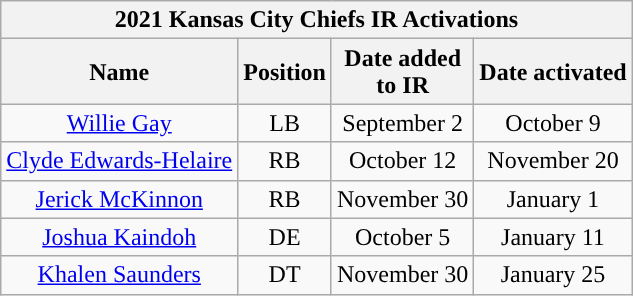<table class="wikitable" style="text-align:center">
<tr>
<th colspan=4>2021 Kansas City Chiefs IR Activations</th>
</tr>
<tr>
<th>Name</th>
<th>Position</th>
<th>Date added<br>to IR</th>
<th>Date activated</th>
</tr>
<tr>
<td><a href='#'>Willie Gay</a></td>
<td>LB</td>
<td>September 2</td>
<td>October 9</td>
</tr>
<tr>
<td><a href='#'>Clyde Edwards-Helaire</a></td>
<td>RB</td>
<td>October 12</td>
<td>November 20</td>
</tr>
<tr>
<td><a href='#'>Jerick McKinnon</a></td>
<td>RB</td>
<td>November 30</td>
<td>January 1</td>
</tr>
<tr>
<td><a href='#'>Joshua Kaindoh</a></td>
<td>DE</td>
<td>October 5</td>
<td>January 11</td>
</tr>
<tr>
<td><a href='#'>Khalen Saunders</a></td>
<td>DT</td>
<td>November 30</td>
<td>January 25</td>
</tr>
</table>
